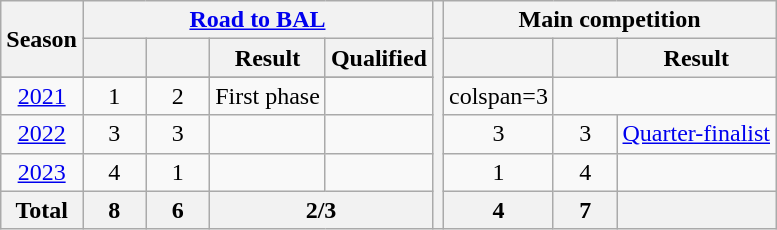<table class="wikitable" style="text-align:center;">
<tr>
<th rowspan=2>Season</th>
<th colspan=4><a href='#'>Road to BAL</a></th>
<th rowspan="100"></th>
<th colspan=3>Main competition</th>
</tr>
<tr>
<th width=35></th>
<th width=35></th>
<th>Result</th>
<th>Qualified</th>
<th width=35></th>
<th width=35></th>
<th>Result</th>
</tr>
<tr>
</tr>
<tr>
<td><a href='#'>2021</a></td>
<td>1</td>
<td>2</td>
<td>First phase</td>
<td></td>
<td>colspan=3  </td>
</tr>
<tr>
<td><a href='#'>2022</a></td>
<td>3</td>
<td>3</td>
<td></td>
<td></td>
<td>3</td>
<td>3</td>
<td><a href='#'>Quarter-finalist</a></td>
</tr>
<tr>
<td><a href='#'>2023</a></td>
<td>4</td>
<td>1</td>
<td></td>
<td></td>
<td>1</td>
<td>4</td>
<td></td>
</tr>
<tr>
<th>Total</th>
<th>8</th>
<th>6</th>
<th colspan=2>2/3</th>
<th>4</th>
<th>7</th>
<th></th>
</tr>
</table>
